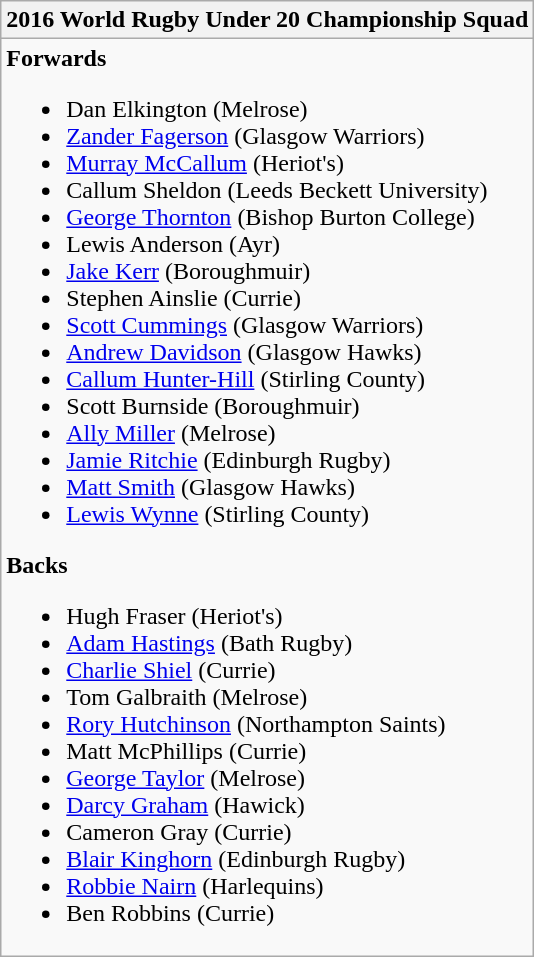<table class="wikitable collapsible collapsed">
<tr>
<th>2016 World Rugby Under 20 Championship Squad</th>
</tr>
<tr>
<td><strong>Forwards</strong><br><ul><li>Dan Elkington (Melrose)</li><li><a href='#'>Zander Fagerson</a> (Glasgow Warriors)</li><li><a href='#'>Murray McCallum</a> (Heriot's)</li><li>Callum Sheldon (Leeds Beckett University)</li><li><a href='#'>George Thornton</a> (Bishop Burton College)</li><li>Lewis Anderson (Ayr)</li><li><a href='#'>Jake Kerr</a> (Boroughmuir)</li><li>Stephen Ainslie (Currie)</li><li><a href='#'>Scott Cummings</a> (Glasgow Warriors)</li><li><a href='#'>Andrew Davidson</a> (Glasgow Hawks)</li><li><a href='#'>Callum Hunter-Hill</a> (Stirling County)</li><li>Scott Burnside (Boroughmuir)</li><li><a href='#'>Ally Miller</a> (Melrose)</li><li><a href='#'>Jamie Ritchie</a> (Edinburgh Rugby)</li><li><a href='#'>Matt Smith</a> (Glasgow Hawks)</li><li><a href='#'>Lewis Wynne</a> (Stirling County)</li></ul><strong>Backs</strong><ul><li>Hugh Fraser (Heriot's)</li><li><a href='#'>Adam Hastings</a> (Bath Rugby)</li><li><a href='#'>Charlie Shiel</a> (Currie)</li><li>Tom Galbraith (Melrose)</li><li><a href='#'>Rory Hutchinson</a> (Northampton Saints)</li><li>Matt McPhillips (Currie)</li><li><a href='#'>George Taylor</a> (Melrose)</li><li><a href='#'>Darcy Graham</a> (Hawick)</li><li>Cameron Gray (Currie)</li><li><a href='#'>Blair Kinghorn</a> (Edinburgh Rugby)</li><li><a href='#'>Robbie Nairn</a> (Harlequins)</li><li>Ben Robbins (Currie)</li></ul></td>
</tr>
</table>
